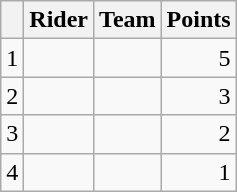<table class="wikitable">
<tr>
<th></th>
<th>Rider</th>
<th>Team</th>
<th>Points</th>
</tr>
<tr>
<td>1</td>
<td></td>
<td></td>
<td align=right>5</td>
</tr>
<tr>
<td>2</td>
<td></td>
<td></td>
<td align=right>3</td>
</tr>
<tr>
<td>3</td>
<td></td>
<td></td>
<td align=right>2</td>
</tr>
<tr>
<td>4</td>
<td></td>
<td></td>
<td align=right>1</td>
</tr>
</table>
